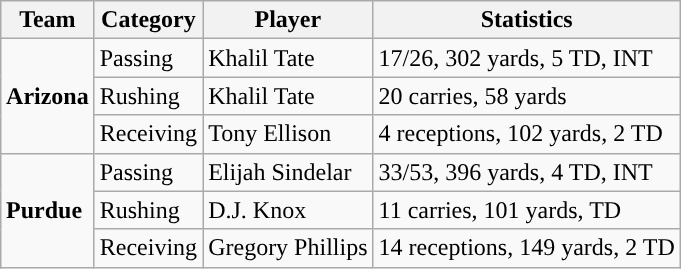<table class="wikitable" style="float: right;">
<tr>
<th>Team</th>
<th>Category</th>
<th>Player</th>
<th>Statistics</th>
</tr>
<tr>
<td rowspan=3><strong>Arizona</strong></td>
<td>Passing</td>
<td>Khalil Tate</td>
<td>17/26, 302 yards, 5 TD, INT</td>
</tr>
<tr>
<td>Rushing</td>
<td>Khalil Tate</td>
<td>20 carries, 58 yards</td>
</tr>
<tr>
<td>Receiving</td>
<td>Tony Ellison</td>
<td>4 receptions, 102 yards, 2 TD</td>
</tr>
<tr>
<td rowspan=3><strong>Purdue</strong></td>
<td>Passing</td>
<td>Elijah Sindelar</td>
<td>33/53, 396 yards, 4 TD, INT</td>
</tr>
<tr>
<td>Rushing</td>
<td>D.J. Knox</td>
<td>11 carries, 101 yards, TD</td>
</tr>
<tr>
<td>Receiving</td>
<td>Gregory Phillips</td>
<td>14 receptions, 149 yards, 2 TD</td>
</tr>
</table>
